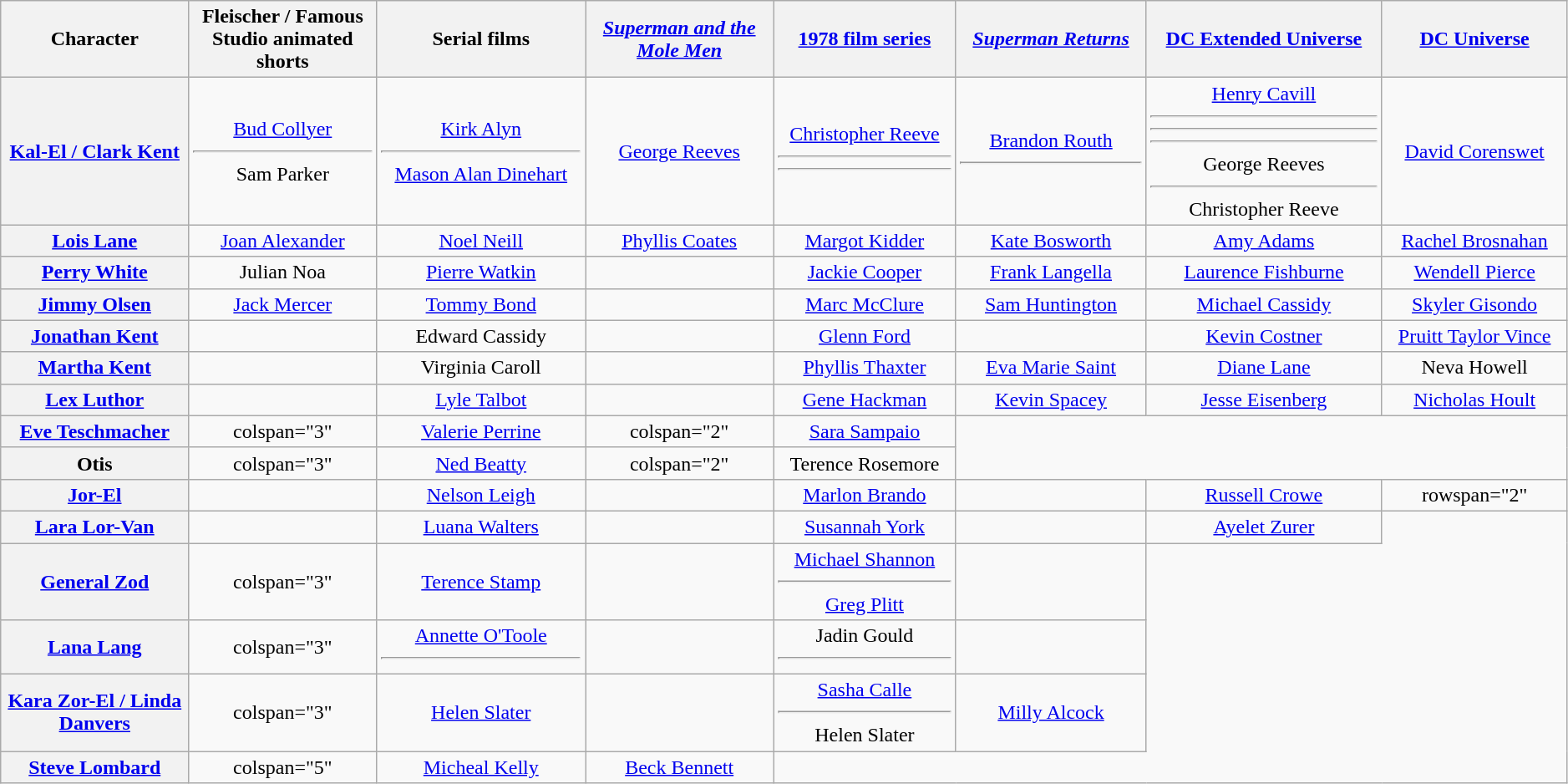<table class="wikitable" style="text-align:center; width:99%;">
<tr>
<th style="width:12%;">Character</th>
<th style="width:12%;">Fleischer / Famous Studio animated shorts<br></th>
<th>Serial films<br></th>
<th style="width:12%;"><em><a href='#'>Superman and the Mole Men</a></em><br></th>
<th><a href='#'>1978 film series</a><br></th>
<th><em><a href='#'>Superman Returns</a></em><br></th>
<th><a href='#'>DC Extended Universe</a><br></th>
<th><a href='#'>DC Universe</a><br></th>
</tr>
<tr>
<th><a href='#'>Kal-El / Clark Kent<br></a></th>
<td><a href='#'>Bud Collyer</a><hr>Sam Parker</td>
<td><a href='#'>Kirk Alyn</a><hr><a href='#'>Mason Alan Dinehart</a></td>
<td><a href='#'>George Reeves</a></td>
<td><a href='#'>Christopher Reeve</a><hr><hr></td>
<td><a href='#'>Brandon Routh</a><hr></td>
<td><a href='#'>Henry Cavill</a><hr><hr><hr>George Reeves<hr>Christopher Reeve</td>
<td><a href='#'>David Corenswet</a></td>
</tr>
<tr>
<th><a href='#'>Lois Lane</a></th>
<td><a href='#'>Joan Alexander</a></td>
<td><a href='#'>Noel Neill</a></td>
<td><a href='#'>Phyllis Coates</a></td>
<td><a href='#'>Margot Kidder</a></td>
<td><a href='#'>Kate Bosworth</a></td>
<td><a href='#'>Amy Adams</a></td>
<td><a href='#'>Rachel Brosnahan</a></td>
</tr>
<tr>
<th><a href='#'>Perry White</a></th>
<td>Julian Noa</td>
<td><a href='#'>Pierre Watkin</a></td>
<td></td>
<td><a href='#'>Jackie Cooper</a></td>
<td><a href='#'>Frank Langella</a></td>
<td><a href='#'>Laurence Fishburne</a></td>
<td><a href='#'>Wendell Pierce</a></td>
</tr>
<tr>
<th><a href='#'>Jimmy Olsen</a></th>
<td><a href='#'>Jack Mercer</a></td>
<td><a href='#'>Tommy Bond</a></td>
<td></td>
<td><a href='#'>Marc McClure</a></td>
<td><a href='#'>Sam Huntington</a></td>
<td><a href='#'>Michael Cassidy</a></td>
<td><a href='#'>Skyler Gisondo</a></td>
</tr>
<tr>
<th><a href='#'>Jonathan Kent</a></th>
<td></td>
<td>Edward Cassidy</td>
<td></td>
<td><a href='#'>Glenn Ford</a></td>
<td></td>
<td><a href='#'>Kevin Costner</a></td>
<td><a href='#'>Pruitt Taylor Vince</a></td>
</tr>
<tr>
<th><a href='#'>Martha Kent</a></th>
<td></td>
<td>Virginia Caroll</td>
<td></td>
<td><a href='#'>Phyllis Thaxter</a></td>
<td><a href='#'>Eva Marie Saint</a></td>
<td><a href='#'>Diane Lane</a></td>
<td>Neva Howell</td>
</tr>
<tr>
<th><a href='#'>Lex Luthor</a></th>
<td></td>
<td><a href='#'>Lyle Talbot</a></td>
<td></td>
<td><a href='#'>Gene Hackman</a></td>
<td><a href='#'>Kevin Spacey</a></td>
<td><a href='#'>Jesse Eisenberg</a></td>
<td><a href='#'>Nicholas Hoult</a></td>
</tr>
<tr>
<th><a href='#'>Eve Teschmacher</a></th>
<td>colspan="3" </td>
<td><a href='#'>Valerie Perrine</a></td>
<td>colspan="2" </td>
<td><a href='#'>Sara Sampaio</a></td>
</tr>
<tr>
<th>Otis</th>
<td>colspan="3" </td>
<td><a href='#'>Ned Beatty</a></td>
<td>colspan="2" </td>
<td>Terence Rosemore</td>
</tr>
<tr>
<th><a href='#'>Jor-El</a></th>
<td></td>
<td><a href='#'>Nelson Leigh</a></td>
<td></td>
<td><a href='#'>Marlon Brando</a></td>
<td></td>
<td><a href='#'>Russell Crowe</a></td>
<td>rowspan="2" </td>
</tr>
<tr>
<th><a href='#'>Lara Lor-Van</a></th>
<td></td>
<td><a href='#'>Luana Walters</a></td>
<td></td>
<td><a href='#'>Susannah York</a></td>
<td></td>
<td><a href='#'>Ayelet Zurer</a></td>
</tr>
<tr>
<th><a href='#'>General Zod</a></th>
<td>colspan="3" </td>
<td><a href='#'>Terence Stamp</a></td>
<td></td>
<td><a href='#'>Michael Shannon</a><hr><a href='#'>Greg Plitt</a></td>
<td></td>
</tr>
<tr>
<th><a href='#'>Lana Lang</a></th>
<td>colspan="3" </td>
<td><a href='#'>Annette O'Toole</a><hr></td>
<td></td>
<td>Jadin Gould<hr></td>
<td></td>
</tr>
<tr>
<th><a href='#'>Kara Zor-El / Linda Danvers<br></a></th>
<td>colspan="3" </td>
<td><a href='#'>Helen Slater</a></td>
<td></td>
<td><a href='#'>Sasha Calle</a><hr>Helen Slater</td>
<td><a href='#'>Milly Alcock</a></td>
</tr>
<tr>
<th><a href='#'>Steve Lombard</a></th>
<td>colspan="5" </td>
<td><a href='#'>Micheal Kelly</a></td>
<td><a href='#'>Beck Bennett</a></td>
</tr>
</table>
